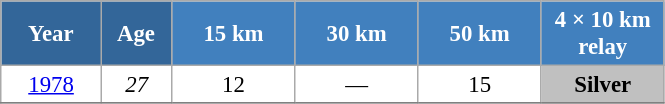<table class="wikitable" style="font-size:95%; text-align:center; border:grey solid 1px; border-collapse:collapse; background:#ffffff;">
<tr>
<th style="background-color:#369; color:white; width:60px;"> Year </th>
<th style="background-color:#369; color:white; width:40px;"> Age </th>
<th style="background-color:#4180be; color:white; width:75px;"> 15 km </th>
<th style="background-color:#4180be; color:white; width:75px;"> 30 km </th>
<th style="background-color:#4180be; color:white; width:75px;"> 50 km </th>
<th style="background-color:#4180be; color:white; width:75px;"> 4 × 10 km <br> relay </th>
</tr>
<tr>
<td><a href='#'>1978</a></td>
<td><em>27</em></td>
<td>12</td>
<td>—</td>
<td>15</td>
<td style="background:silver;"><strong>Silver</strong></td>
</tr>
<tr>
</tr>
</table>
